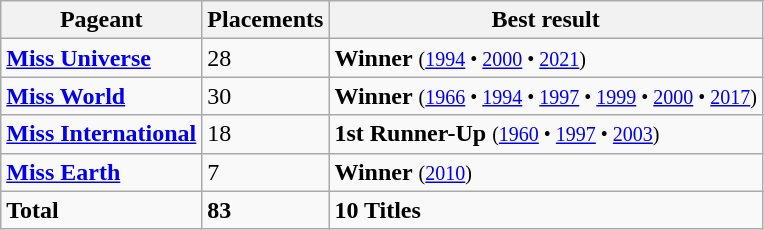<table class="wikitable sortable">
<tr>
<th>Pageant</th>
<th>Placements</th>
<th>Best result</th>
</tr>
<tr>
<td><strong><a href='#'>Miss Universe</a></strong></td>
<td>28</td>
<td><strong>Winner</strong>  <small>(<a href='#'>1994</a> • <a href='#'>2000</a> • <a href='#'>2021</a>)</small></td>
</tr>
<tr>
<td><strong><a href='#'>Miss World</a></strong></td>
<td>30</td>
<td><strong>Winner</strong>  <small>(<a href='#'>1966</a> • <a href='#'>1994</a> • <a href='#'>1997</a> • <a href='#'>1999</a> • <a href='#'>2000</a> • <a href='#'>2017</a>)</small></td>
</tr>
<tr>
<td><strong><a href='#'>Miss International</a></strong></td>
<td>18</td>
<td><strong>1st Runner-Up</strong> <small>(<a href='#'>1960</a> • <a href='#'>1997</a> • <a href='#'>2003</a>)</small></td>
</tr>
<tr>
<td><strong><a href='#'>Miss Earth</a></strong></td>
<td>7</td>
<td><strong>Winner</strong>  <small>(<a href='#'>2010</a>)</small></td>
</tr>
<tr>
<td><strong>Total</strong></td>
<td><strong>83</strong></td>
<td><strong>10 Titles</strong></td>
</tr>
</table>
